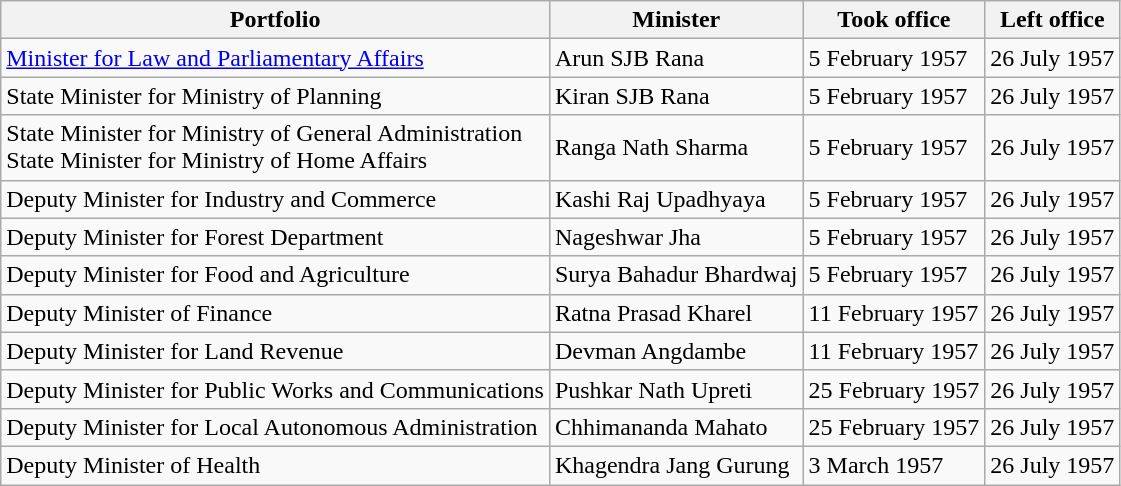<table class="wikitable">
<tr>
<th>Portfolio</th>
<th>Minister</th>
<th>Took office</th>
<th>Left office</th>
</tr>
<tr>
<td><a href='#'>Minister for Law and Parliamentary Affairs</a></td>
<td>Arun SJB Rana</td>
<td>5 February 1957</td>
<td>26 July 1957</td>
</tr>
<tr>
<td>State Minister for Ministry of Planning</td>
<td>Kiran SJB Rana</td>
<td>5 February 1957</td>
<td>26 July 1957</td>
</tr>
<tr>
<td>State Minister for Ministry of General Administration<br>State Minister for Ministry of Home Affairs</td>
<td>Ranga Nath Sharma</td>
<td>5 February 1957</td>
<td>26 July 1957</td>
</tr>
<tr>
<td>Deputy Minister for Industry and Commerce</td>
<td>Kashi Raj Upadhyaya</td>
<td>5 February 1957</td>
<td>26 July 1957</td>
</tr>
<tr>
<td>Deputy Minister for Forest Department</td>
<td>Nageshwar Jha</td>
<td>5 February 1957</td>
<td>26 July 1957</td>
</tr>
<tr>
<td>Deputy Minister for Food and Agriculture</td>
<td>Surya Bahadur Bhardwaj</td>
<td>5 February 1957</td>
<td>26 July 1957</td>
</tr>
<tr>
<td>Deputy Minister of Finance</td>
<td>Ratna Prasad Kharel</td>
<td>11 February 1957</td>
<td>26 July 1957</td>
</tr>
<tr>
<td>Deputy Minister for Land Revenue</td>
<td>Devman Angdambe</td>
<td>11 February 1957</td>
<td>26 July 1957</td>
</tr>
<tr>
<td>Deputy Minister for Public Works and Communications</td>
<td>Pushkar Nath Upreti</td>
<td>25 February 1957</td>
<td>26 July 1957</td>
</tr>
<tr>
<td>Deputy Minister for Local Autonomous Administration</td>
<td>Chhimananda Mahato</td>
<td>25 February 1957</td>
<td>26 July 1957</td>
</tr>
<tr>
<td>Deputy Minister of Health</td>
<td>Khagendra Jang Gurung</td>
<td>3 March 1957</td>
<td>26 July 1957</td>
</tr>
</table>
